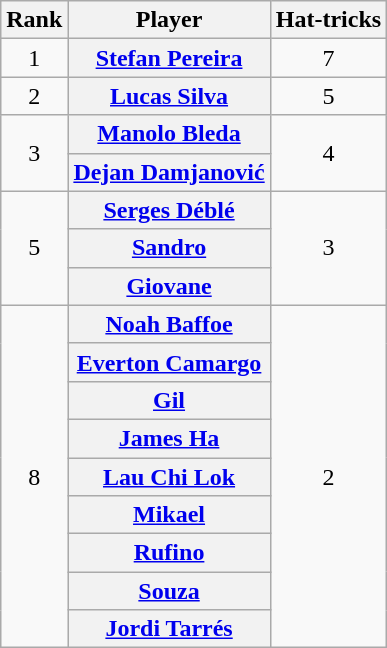<table class="wikitable plainrowheaders" style="text-align:center">
<tr>
<th scope="col">Rank</th>
<th scope="col">Player</th>
<th scope="col">Hat-tricks</th>
</tr>
<tr>
<td rowspan="1">1</td>
<th scope="row"> <strong><a href='#'>Stefan Pereira</a></strong></th>
<td rowspan="1">7</td>
</tr>
<tr>
<td>2</td>
<th scope="row"> <strong><a href='#'>Lucas Silva</a></strong></th>
<td>5</td>
</tr>
<tr>
<td rowspan="2">3</td>
<th scope="row"> <strong><a href='#'>Manolo Bleda</a></strong> </th>
<td rowspan="2">4</td>
</tr>
<tr>
<th scope="row"> <a href='#'>Dejan Damjanović</a></th>
</tr>
<tr>
<td rowspan="3">5</td>
<th scope="row"> <a href='#'>Serges Déblé</a></th>
<td rowspan="3">3</td>
</tr>
<tr>
<th scope="row"> <a href='#'>Sandro</a></th>
</tr>
<tr>
<th scope="row"> <a href='#'>Giovane</a> </th>
</tr>
<tr>
<td rowspan="9">8</td>
<th scope="row"> <strong><a href='#'>Noah Baffoe</a></strong></th>
<td rowspan="9">2</td>
</tr>
<tr>
<th scope="row"> <strong><a href='#'>Everton Camargo</a></strong> </th>
</tr>
<tr>
<th scope="row"> <a href='#'>Gil</a></th>
</tr>
<tr>
<th scope="row"> <a href='#'>James Ha</a></th>
</tr>
<tr>
<th scope="row"> <strong><a href='#'>Lau Chi Lok</a></strong></th>
</tr>
<tr>
<th scope="row"> <a href='#'>Mikael</a></th>
</tr>
<tr>
<th scope="row"> <a href='#'>Rufino</a></th>
</tr>
<tr>
<th scope="row"> <a href='#'>Souza</a> </th>
</tr>
<tr>
<th scope="row"> <a href='#'>Jordi Tarrés</a> </th>
</tr>
</table>
